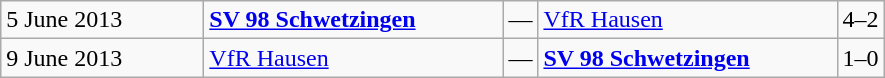<table class="wikitable">
<tr>
<td style="width: 8em;">5 June 2013</td>
<td style="width: 12em;"><strong><a href='#'>SV 98 Schwetzingen</a></strong></td>
<td style="text-align: center;">—</td>
<td style="width: 12em;"><a href='#'>VfR Hausen</a></td>
<td>4–2</td>
</tr>
<tr>
<td>9 June 2013</td>
<td><a href='#'>VfR Hausen</a></td>
<td style="text-align: center;">—</td>
<td><strong><a href='#'>SV 98 Schwetzingen</a></strong></td>
<td>1–0</td>
</tr>
</table>
